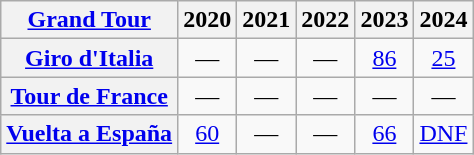<table class="wikitable plainrowheaders">
<tr>
<th scope="col"><a href='#'>Grand Tour</a></th>
<th scope="col">2020</th>
<th scope="col">2021</th>
<th scope="col">2022</th>
<th scope="col">2023</th>
<th scope="col">2024</th>
</tr>
<tr style="text-align:center;">
<th scope="row"> <a href='#'>Giro d'Italia</a></th>
<td>—</td>
<td>—</td>
<td>—</td>
<td><a href='#'>86</a></td>
<td><a href='#'>25</a></td>
</tr>
<tr style="text-align:center;">
<th scope="row"> <a href='#'>Tour de France</a></th>
<td>—</td>
<td>—</td>
<td>—</td>
<td>—</td>
<td>—</td>
</tr>
<tr style="text-align:center;">
<th scope="row"> <a href='#'>Vuelta a España</a></th>
<td><a href='#'>60</a></td>
<td>—</td>
<td>—</td>
<td><a href='#'>66</a></td>
<td><a href='#'>DNF</a></td>
</tr>
</table>
